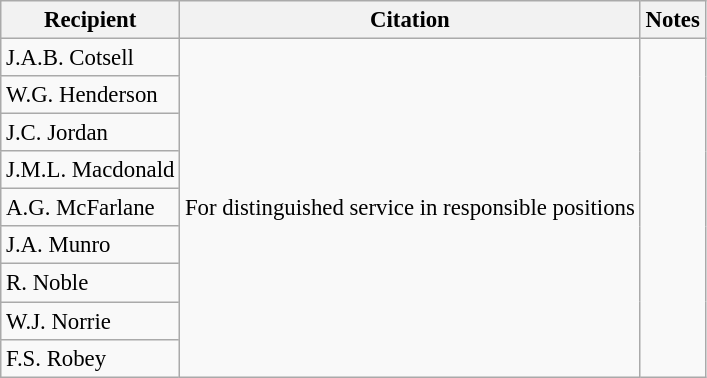<table class="wikitable" style="font-size:95%;">
<tr>
<th>Recipient</th>
<th>Citation</th>
<th>Notes</th>
</tr>
<tr>
<td> J.A.B. Cotsell </td>
<td rowspan=9>For distinguished service in responsible positions</td>
<td rowspan=9></td>
</tr>
<tr>
<td> W.G. Henderson </td>
</tr>
<tr>
<td> J.C. Jordan</td>
</tr>
<tr>
<td> J.M.L. Macdonald </td>
</tr>
<tr>
<td> A.G. McFarlane</td>
</tr>
<tr>
<td> J.A. Munro</td>
</tr>
<tr>
<td> R. Noble</td>
</tr>
<tr>
<td> W.J. Norrie </td>
</tr>
<tr>
<td> F.S. Robey </td>
</tr>
</table>
